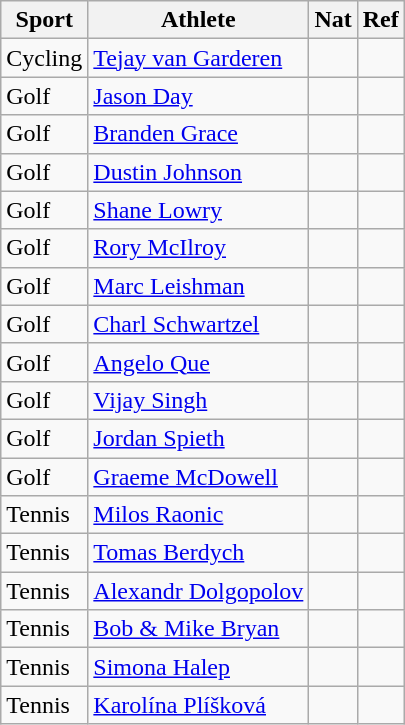<table class="wikitable sortable">
<tr>
<th>Sport</th>
<th>Athlete</th>
<th>Nat</th>
<th>Ref</th>
</tr>
<tr>
<td>Cycling</td>
<td><a href='#'>Tejay van Garderen</a></td>
<td></td>
<td></td>
</tr>
<tr>
<td>Golf</td>
<td><a href='#'>Jason Day</a></td>
<td></td>
<td></td>
</tr>
<tr>
<td>Golf</td>
<td><a href='#'>Branden Grace</a></td>
<td></td>
<td></td>
</tr>
<tr>
<td>Golf</td>
<td><a href='#'>Dustin Johnson</a></td>
<td></td>
<td></td>
</tr>
<tr>
<td>Golf</td>
<td><a href='#'>Shane Lowry</a></td>
<td></td>
<td></td>
</tr>
<tr>
<td>Golf</td>
<td><a href='#'>Rory McIlroy</a></td>
<td></td>
<td></td>
</tr>
<tr>
<td>Golf</td>
<td><a href='#'>Marc Leishman</a></td>
<td></td>
<td></td>
</tr>
<tr>
<td>Golf</td>
<td><a href='#'>Charl Schwartzel</a></td>
<td></td>
<td></td>
</tr>
<tr>
<td>Golf</td>
<td><a href='#'>Angelo Que</a></td>
<td></td>
<td></td>
</tr>
<tr>
<td>Golf</td>
<td><a href='#'>Vijay Singh</a></td>
<td></td>
<td></td>
</tr>
<tr>
<td>Golf</td>
<td><a href='#'>Jordan Spieth</a></td>
<td></td>
<td></td>
</tr>
<tr>
<td>Golf</td>
<td><a href='#'>Graeme McDowell</a></td>
<td></td>
<td></td>
</tr>
<tr>
<td>Tennis</td>
<td><a href='#'>Milos Raonic</a></td>
<td></td>
<td></td>
</tr>
<tr>
<td>Tennis</td>
<td><a href='#'>Tomas Berdych</a></td>
<td></td>
<td></td>
</tr>
<tr>
<td>Tennis</td>
<td><a href='#'>Alexandr Dolgopolov</a></td>
<td></td>
<td></td>
</tr>
<tr>
<td>Tennis</td>
<td><a href='#'>Bob & Mike Bryan</a></td>
<td></td>
<td></td>
</tr>
<tr>
<td>Tennis</td>
<td><a href='#'>Simona Halep</a></td>
<td></td>
<td></td>
</tr>
<tr>
<td>Tennis</td>
<td><a href='#'>Karolína Plíšková</a></td>
<td></td>
<td></td>
</tr>
</table>
